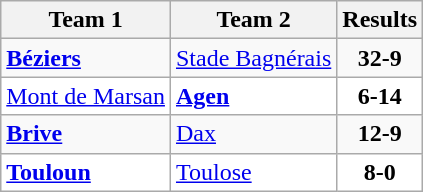<table class="wikitable">
<tr>
<th>Team 1</th>
<th>Team 2</th>
<th>Results</th>
</tr>
<tr>
<td><strong><a href='#'>Béziers</a></strong></td>
<td><a href='#'>Stade Bagnérais</a></td>
<td align="center"><strong>32-9</strong></td>
</tr>
<tr bgcolor="white">
<td><a href='#'>Mont de Marsan</a></td>
<td><strong><a href='#'>Agen</a></strong></td>
<td align="center"><strong>6-14</strong></td>
</tr>
<tr>
<td><strong><a href='#'>Brive</a></strong></td>
<td><a href='#'>Dax</a></td>
<td align="center"><strong>12-9</strong></td>
</tr>
<tr bgcolor="white">
<td><strong><a href='#'>Touloun</a></strong></td>
<td><a href='#'>Toulose</a></td>
<td align="center"><strong>8-0</strong></td>
</tr>
</table>
